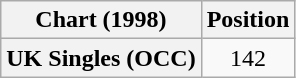<table class="wikitable plainrowheaders" style="text-align:center">
<tr>
<th>Chart (1998)</th>
<th>Position</th>
</tr>
<tr>
<th scope="row">UK Singles (OCC)</th>
<td>142</td>
</tr>
</table>
